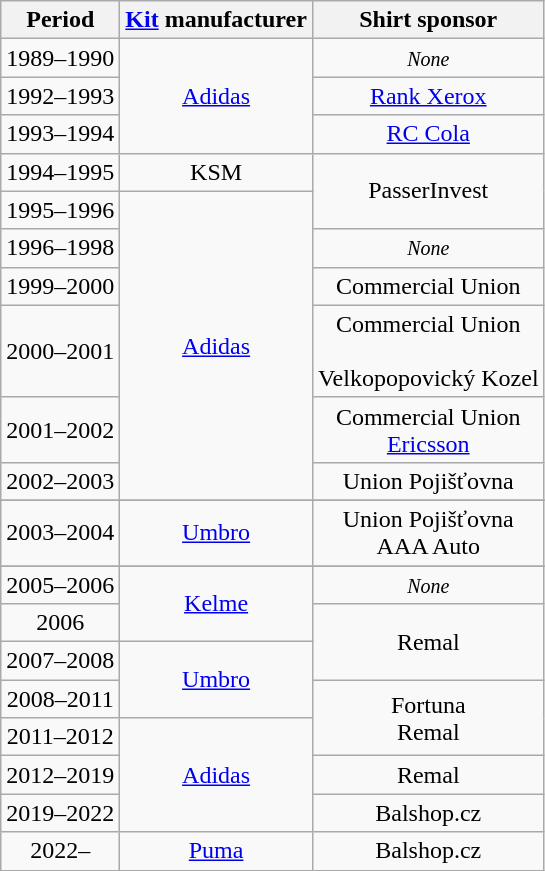<table class="wikitable" style="text-align: center">
<tr>
<th>Period</th>
<th><a href='#'>Kit</a> manufacturer</th>
<th>Shirt sponsor</th>
</tr>
<tr>
<td>1989–1990</td>
<td rowspan=3><a href='#'>Adidas</a></td>
<td><small><em>None</em></small></td>
</tr>
<tr>
<td>1992–1993</td>
<td><a href='#'>Rank Xerox</a></td>
</tr>
<tr>
<td>1993–1994</td>
<td><a href='#'>RC Cola</a></td>
</tr>
<tr>
<td>1994–1995</td>
<td>KSM</td>
<td rowspan=2>PasserInvest</td>
</tr>
<tr>
<td>1995–1996</td>
<td rowspan=6><a href='#'>Adidas</a></td>
</tr>
<tr>
<td>1996–1998</td>
<td><small><em>None</em></small></td>
</tr>
<tr>
<td>1999–2000</td>
<td>Commercial Union</td>
</tr>
<tr>
<td>2000–2001</td>
<td>Commercial Union<br><br>Velkopopovický Kozel</td>
</tr>
<tr>
<td>2001–2002</td>
<td>Commercial Union<br><a href='#'>Ericsson</a></td>
</tr>
<tr>
<td>2002–2003</td>
<td>Union Pojišťovna</td>
</tr>
<tr>
</tr>
<tr>
<td>2003–2004</td>
<td><a href='#'>Umbro</a></td>
<td>Union Pojišťovna<br>AAA Auto</td>
</tr>
<tr>
</tr>
<tr>
<td>2005–2006</td>
<td rowspan=2><a href='#'>Kelme</a></td>
<td><small><em>None</em></small></td>
</tr>
<tr>
<td>2006</td>
<td rowspan=2>Remal</td>
</tr>
<tr>
<td>2007–2008</td>
<td rowspan=2><a href='#'>Umbro</a></td>
</tr>
<tr>
<td>2008–2011</td>
<td rowspan=2>Fortuna<br>Remal</td>
</tr>
<tr>
<td>2011–2012</td>
<td rowspan=3><a href='#'>Adidas</a></td>
</tr>
<tr>
<td>2012–2019</td>
<td>Remal</td>
</tr>
<tr>
<td>2019–2022</td>
<td>Balshop.cz</td>
</tr>
<tr>
<td>2022–</td>
<td><a href='#'>Puma</a></td>
<td>Balshop.cz</td>
</tr>
</table>
